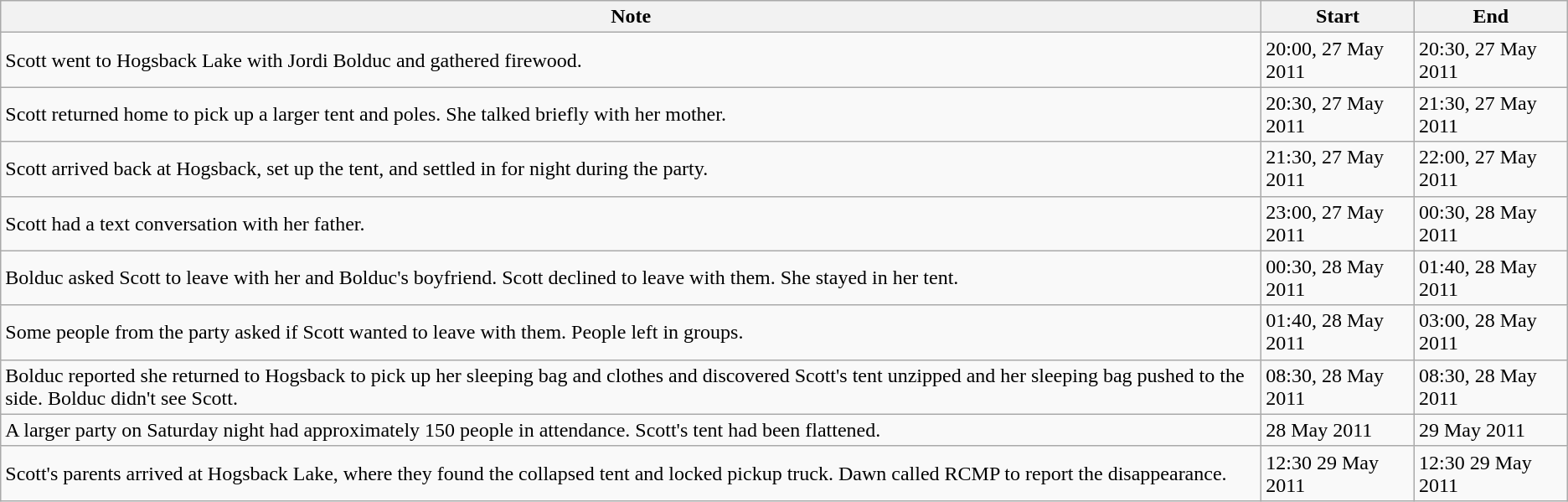<table class="wikitable">
<tr>
<th>Note</th>
<th>Start</th>
<th>End</th>
</tr>
<tr>
<td>Scott went to Hogsback Lake with Jordi Bolduc and gathered firewood.</td>
<td>20:00, 27 May 2011</td>
<td>20:30, 27 May 2011</td>
</tr>
<tr>
<td>Scott returned home to pick up a larger tent and poles. She talked briefly with her mother.</td>
<td>20:30, 27 May 2011</td>
<td>21:30, 27 May 2011</td>
</tr>
<tr>
<td>Scott arrived back at Hogsback, set up the tent, and settled in for night during the party.</td>
<td>21:30, 27 May 2011</td>
<td>22:00, 27 May 2011</td>
</tr>
<tr>
<td>Scott had a text conversation with her father.</td>
<td>23:00, 27 May 2011</td>
<td>00:30, 28 May 2011</td>
</tr>
<tr>
<td>Bolduc asked Scott to leave with her and Bolduc's boyfriend. Scott declined to leave with them. She stayed in her tent.</td>
<td>00:30, 28 May 2011</td>
<td>01:40, 28 May 2011</td>
</tr>
<tr>
<td>Some people from the party asked if Scott wanted to leave with them. People left in groups.</td>
<td>01:40, 28 May 2011</td>
<td>03:00, 28 May 2011</td>
</tr>
<tr>
<td>Bolduc reported she returned to Hogsback to pick up her sleeping bag and clothes and discovered Scott's tent unzipped and her sleeping bag pushed to the side. Bolduc didn't see Scott.</td>
<td>08:30, 28 May 2011</td>
<td>08:30, 28 May 2011</td>
</tr>
<tr>
<td>A larger party on Saturday night had approximately 150 people in attendance. Scott's tent had been flattened.</td>
<td>28 May 2011</td>
<td>29 May 2011</td>
</tr>
<tr>
<td>Scott's parents arrived at Hogsback Lake, where they found the collapsed tent and locked pickup truck. Dawn called RCMP to report the disappearance.</td>
<td>12:30 29 May 2011</td>
<td>12:30 29 May 2011</td>
</tr>
</table>
